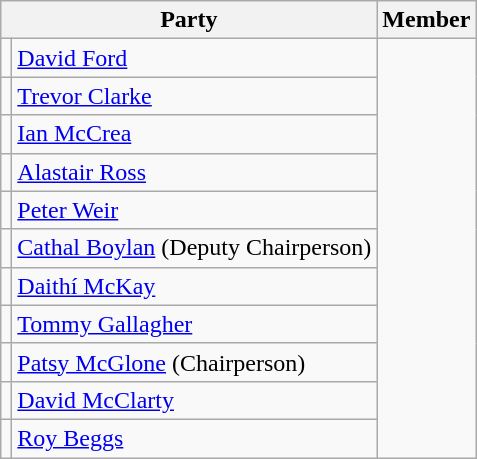<table class="wikitable" border="1">
<tr>
<th colspan="2" scope="col">Party</th>
<th scope="col">Member</th>
</tr>
<tr>
<td></td>
<td><a href='#'>David Ford</a></td>
</tr>
<tr>
<td></td>
<td><a href='#'>Trevor Clarke</a></td>
</tr>
<tr>
<td></td>
<td><a href='#'>Ian McCrea</a></td>
</tr>
<tr>
<td></td>
<td><a href='#'>Alastair Ross</a></td>
</tr>
<tr>
<td></td>
<td><a href='#'>Peter Weir</a></td>
</tr>
<tr>
<td></td>
<td><a href='#'>Cathal Boylan</a> (Deputy Chairperson)</td>
</tr>
<tr>
<td></td>
<td><a href='#'>Daithí McKay</a></td>
</tr>
<tr>
<td></td>
<td><a href='#'>Tommy Gallagher</a></td>
</tr>
<tr>
<td></td>
<td><a href='#'>Patsy McGlone</a> (Chairperson)</td>
</tr>
<tr>
<td></td>
<td><a href='#'>David McClarty</a></td>
</tr>
<tr>
<td></td>
<td><a href='#'>Roy Beggs</a></td>
</tr>
</table>
